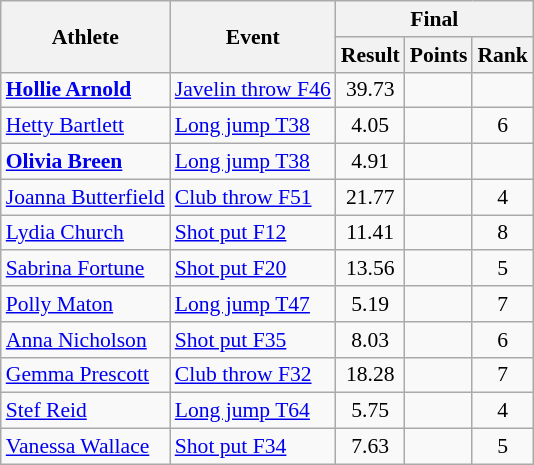<table class=wikitable style="font-size:90%">
<tr>
<th rowspan="2">Athlete</th>
<th rowspan="2">Event</th>
<th colspan="3">Final</th>
</tr>
<tr>
<th>Result</th>
<th>Points</th>
<th>Rank</th>
</tr>
<tr align=center>
<td align=left><strong><a href='#'>Hollie Arnold</a></strong></td>
<td align=left><a href='#'>Javelin throw F46</a></td>
<td>39.73</td>
<td></td>
<td></td>
</tr>
<tr align=center>
<td align=left><a href='#'>Hetty Bartlett</a></td>
<td align=left><a href='#'>Long jump T38</a></td>
<td>4.05</td>
<td></td>
<td>6</td>
</tr>
<tr align=center>
<td align=left><strong><a href='#'>Olivia Breen</a></strong></td>
<td align=left><a href='#'>Long jump T38</a></td>
<td>4.91</td>
<td></td>
<td></td>
</tr>
<tr align=center>
<td align=left><a href='#'>Joanna Butterfield</a></td>
<td align=left><a href='#'>Club throw F51</a></td>
<td>21.77</td>
<td></td>
<td>4</td>
</tr>
<tr align=center>
<td align=left><a href='#'>Lydia Church</a></td>
<td align=left><a href='#'>Shot put F12</a></td>
<td>11.41</td>
<td></td>
<td>8</td>
</tr>
<tr align=center>
<td align=left><a href='#'>Sabrina Fortune</a></td>
<td align=left><a href='#'>Shot put F20</a></td>
<td>13.56</td>
<td></td>
<td>5</td>
</tr>
<tr align=center>
<td align=left><a href='#'>Polly Maton</a></td>
<td align=left><a href='#'>Long jump T47</a></td>
<td>5.19</td>
<td></td>
<td>7</td>
</tr>
<tr align=center>
<td align=left><a href='#'>Anna Nicholson</a></td>
<td align=left><a href='#'>Shot put F35</a></td>
<td>8.03</td>
<td></td>
<td>6</td>
</tr>
<tr align=center>
<td align=left><a href='#'>Gemma Prescott</a></td>
<td align=left><a href='#'>Club throw F32</a></td>
<td>18.28</td>
<td></td>
<td>7</td>
</tr>
<tr align=center>
<td align=left><a href='#'>Stef Reid</a></td>
<td align=left><a href='#'>Long jump T64</a></td>
<td>5.75</td>
<td></td>
<td>4</td>
</tr>
<tr align=center>
<td align=left><a href='#'>Vanessa Wallace</a></td>
<td align=left><a href='#'>Shot put F34</a></td>
<td>7.63</td>
<td></td>
<td>5</td>
</tr>
</table>
